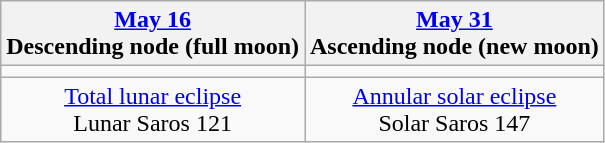<table class="wikitable">
<tr>
<th><a href='#'>May 16</a><br>Descending node (full moon)<br></th>
<th><a href='#'>May 31</a><br>Ascending node (new moon)<br></th>
</tr>
<tr>
<td></td>
<td></td>
</tr>
<tr align=center>
<td><a href='#'>Total lunar eclipse</a><br>Lunar Saros 121</td>
<td><a href='#'>Annular solar eclipse</a><br>Solar Saros 147</td>
</tr>
</table>
